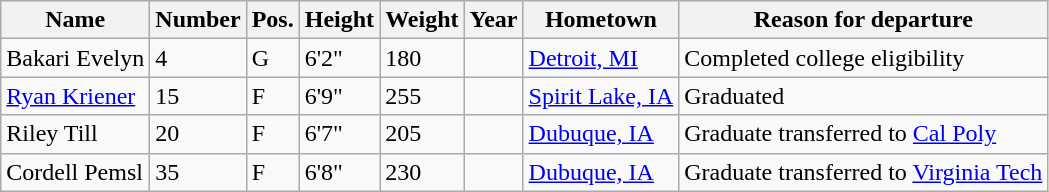<table class="wikitable sortable" border="1">
<tr>
<th>Name</th>
<th>Number</th>
<th>Pos.</th>
<th>Height</th>
<th>Weight</th>
<th>Year</th>
<th>Hometown</th>
<th class="unsortable">Reason for departure</th>
</tr>
<tr>
<td>Bakari Evelyn</td>
<td>4</td>
<td>G</td>
<td>6'2"</td>
<td>180</td>
<td></td>
<td><a href='#'>Detroit, MI</a></td>
<td>Completed college eligibility</td>
</tr>
<tr>
<td><a href='#'>Ryan Kriener</a></td>
<td>15</td>
<td>F</td>
<td>6'9"</td>
<td>255</td>
<td></td>
<td><a href='#'>Spirit Lake, IA</a></td>
<td>Graduated</td>
</tr>
<tr>
<td>Riley Till</td>
<td>20</td>
<td>F</td>
<td>6'7"</td>
<td>205</td>
<td></td>
<td><a href='#'>Dubuque, IA</a></td>
<td>Graduate transferred to <a href='#'>Cal Poly</a></td>
</tr>
<tr>
<td>Cordell Pemsl</td>
<td>35</td>
<td>F</td>
<td>6'8"</td>
<td>230</td>
<td></td>
<td><a href='#'>Dubuque, IA</a></td>
<td>Graduate transferred to <a href='#'>Virginia Tech</a></td>
</tr>
</table>
